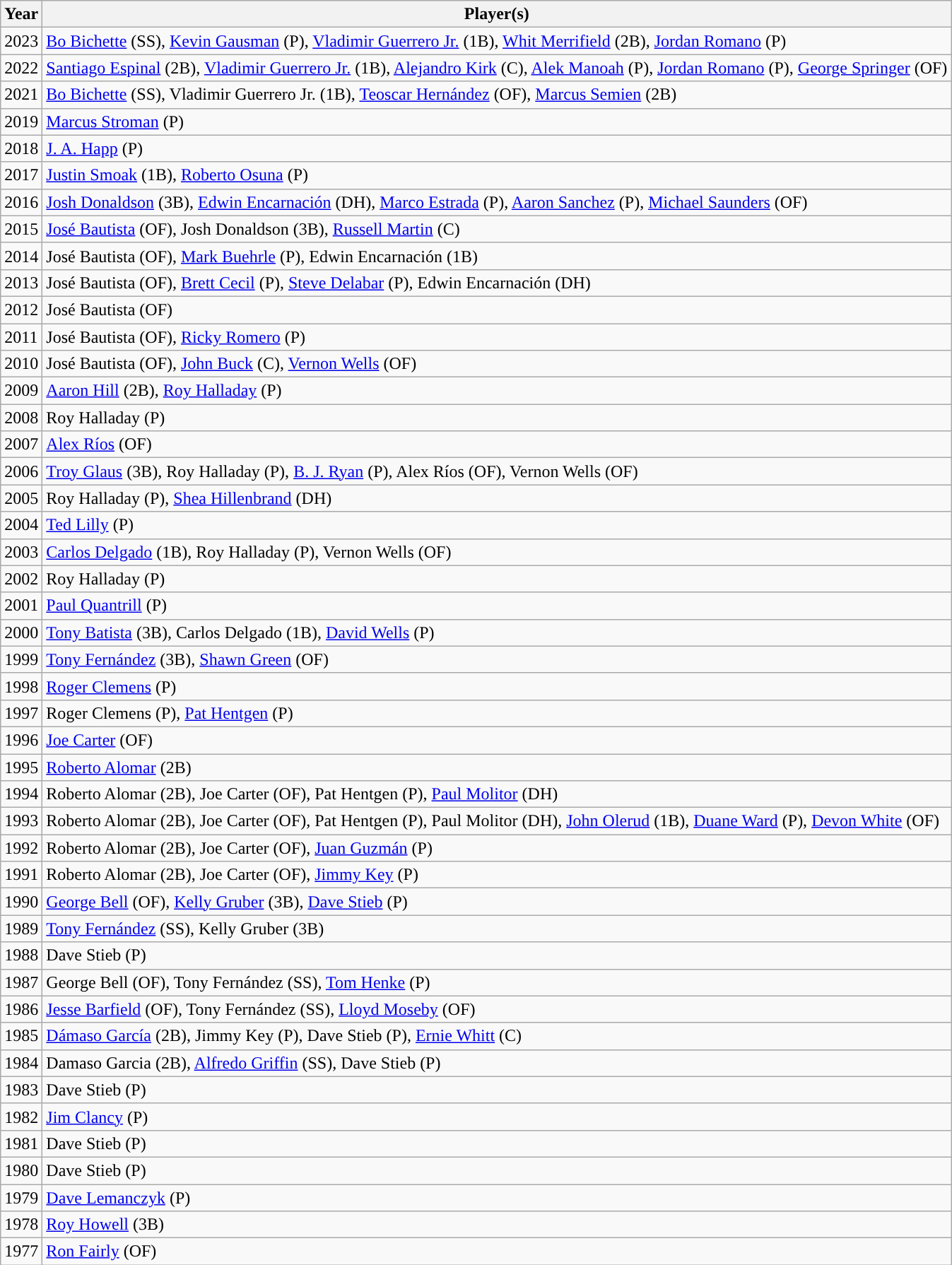<table class="wikitable">
<tr>
<th>Year</th>
<th>Player(s)</th>
</tr>
<tr>
<td>2023</td>
<td><a href='#'>Bo Bichette</a> (SS), <a href='#'>Kevin Gausman</a> (P), <a href='#'>Vladimir Guerrero Jr.</a> (1B), <a href='#'>Whit Merrifield</a> (2B), <a href='#'>Jordan Romano</a> (P)</td>
</tr>
<tr>
<td>2022</td>
<td><a href='#'>Santiago Espinal</a> (2B), <a href='#'>Vladimir Guerrero Jr.</a> (1B), <a href='#'>Alejandro Kirk</a> (C), <a href='#'>Alek Manoah</a> (P), <a href='#'>Jordan Romano</a> (P), <a href='#'>George Springer</a> (OF)</td>
</tr>
<tr>
<td>2021</td>
<td><a href='#'>Bo Bichette</a> (SS), Vladimir Guerrero Jr. (1B), <a href='#'>Teoscar Hernández</a> (OF), <a href='#'>Marcus Semien</a> (2B)</td>
</tr>
<tr>
<td>2019</td>
<td><a href='#'>Marcus Stroman</a> (P)</td>
</tr>
<tr>
<td>2018</td>
<td><a href='#'>J. A. Happ</a> (P)</td>
</tr>
<tr>
<td>2017</td>
<td><a href='#'>Justin Smoak</a> (1B), <a href='#'>Roberto Osuna</a> (P)</td>
</tr>
<tr>
<td>2016</td>
<td><a href='#'>Josh Donaldson</a> (3B), <a href='#'>Edwin Encarnación</a> (DH), <a href='#'>Marco Estrada</a> (P), <a href='#'>Aaron Sanchez</a> (P), <a href='#'>Michael Saunders</a> (OF)</td>
</tr>
<tr>
<td>2015</td>
<td><a href='#'>José Bautista</a> (OF), Josh Donaldson (3B), <a href='#'>Russell Martin</a> (C)</td>
</tr>
<tr>
<td>2014</td>
<td>José Bautista (OF), <a href='#'>Mark Buehrle</a> (P), Edwin Encarnación (1B)</td>
</tr>
<tr>
<td>2013</td>
<td>José Bautista (OF), <a href='#'>Brett Cecil</a> (P), <a href='#'>Steve Delabar</a> (P), Edwin Encarnación (DH)</td>
</tr>
<tr>
<td>2012</td>
<td>José Bautista (OF)</td>
</tr>
<tr>
<td>2011</td>
<td>José Bautista (OF), <a href='#'>Ricky Romero</a> (P)</td>
</tr>
<tr>
<td>2010</td>
<td>José Bautista (OF), <a href='#'>John Buck</a> (C), <a href='#'>Vernon Wells</a> (OF)</td>
</tr>
<tr>
<td>2009</td>
<td><a href='#'>Aaron Hill</a> (2B), <a href='#'>Roy Halladay</a> (P)</td>
</tr>
<tr>
<td>2008</td>
<td>Roy Halladay (P)</td>
</tr>
<tr>
<td>2007</td>
<td><a href='#'>Alex Ríos</a> (OF)</td>
</tr>
<tr>
<td>2006</td>
<td><a href='#'>Troy Glaus</a> (3B), Roy Halladay (P), <a href='#'>B. J. Ryan</a> (P), Alex Ríos (OF), Vernon Wells (OF)</td>
</tr>
<tr>
<td>2005</td>
<td>Roy Halladay (P), <a href='#'>Shea Hillenbrand</a> (DH)</td>
</tr>
<tr>
<td>2004</td>
<td><a href='#'>Ted Lilly</a> (P)</td>
</tr>
<tr>
<td>2003</td>
<td><a href='#'>Carlos Delgado</a> (1B), Roy Halladay (P), Vernon Wells (OF)</td>
</tr>
<tr>
<td>2002</td>
<td>Roy Halladay (P)</td>
</tr>
<tr>
<td>2001</td>
<td><a href='#'>Paul Quantrill</a> (P)</td>
</tr>
<tr>
<td>2000</td>
<td><a href='#'>Tony Batista</a> (3B), Carlos Delgado (1B), <a href='#'>David Wells</a> (P)</td>
</tr>
<tr>
<td>1999</td>
<td><a href='#'>Tony Fernández</a> (3B), <a href='#'>Shawn Green</a> (OF)</td>
</tr>
<tr>
<td>1998</td>
<td><a href='#'>Roger Clemens</a> (P)</td>
</tr>
<tr>
<td>1997</td>
<td>Roger Clemens (P), <a href='#'>Pat Hentgen</a> (P)</td>
</tr>
<tr>
<td>1996</td>
<td><a href='#'>Joe Carter</a> (OF)</td>
</tr>
<tr>
<td>1995</td>
<td><a href='#'>Roberto Alomar</a> (2B)</td>
</tr>
<tr>
<td>1994</td>
<td>Roberto Alomar (2B), Joe Carter (OF), Pat Hentgen (P), <a href='#'>Paul Molitor</a> (DH)</td>
</tr>
<tr>
<td>1993</td>
<td>Roberto Alomar (2B), Joe Carter (OF), Pat Hentgen (P), Paul Molitor (DH), <a href='#'>John Olerud</a> (1B), <a href='#'>Duane Ward</a> (P), <a href='#'>Devon White</a> (OF)</td>
</tr>
<tr>
<td>1992</td>
<td>Roberto Alomar (2B), Joe Carter (OF), <a href='#'>Juan Guzmán</a> (P)</td>
</tr>
<tr>
<td>1991</td>
<td>Roberto Alomar (2B), Joe Carter (OF), <a href='#'>Jimmy Key</a> (P)</td>
</tr>
<tr>
<td>1990</td>
<td><a href='#'>George Bell</a> (OF), <a href='#'>Kelly Gruber</a> (3B), <a href='#'>Dave Stieb</a> (P)</td>
</tr>
<tr>
<td>1989</td>
<td><a href='#'>Tony Fernández</a> (SS), Kelly Gruber (3B)</td>
</tr>
<tr>
<td>1988</td>
<td>Dave Stieb (P)</td>
</tr>
<tr>
<td>1987</td>
<td>George Bell (OF), Tony Fernández (SS), <a href='#'>Tom Henke</a> (P)</td>
</tr>
<tr>
<td>1986</td>
<td><a href='#'>Jesse Barfield</a> (OF), Tony Fernández (SS), <a href='#'>Lloyd Moseby</a> (OF)</td>
</tr>
<tr>
<td>1985</td>
<td><a href='#'>Dámaso García</a> (2B), Jimmy Key (P), Dave Stieb (P), <a href='#'>Ernie Whitt</a> (C)</td>
</tr>
<tr>
<td>1984</td>
<td>Damaso Garcia (2B), <a href='#'>Alfredo Griffin</a> (SS), Dave Stieb (P)</td>
</tr>
<tr>
<td>1983</td>
<td>Dave Stieb (P)</td>
</tr>
<tr>
<td>1982</td>
<td><a href='#'>Jim Clancy</a> (P)</td>
</tr>
<tr>
<td>1981</td>
<td>Dave Stieb (P)</td>
</tr>
<tr>
<td>1980</td>
<td>Dave Stieb (P)</td>
</tr>
<tr>
<td>1979</td>
<td><a href='#'>Dave Lemanczyk</a> (P)</td>
</tr>
<tr>
<td>1978</td>
<td><a href='#'>Roy Howell</a> (3B)</td>
</tr>
<tr>
<td>1977</td>
<td><a href='#'>Ron Fairly</a> (OF)</td>
</tr>
</table>
